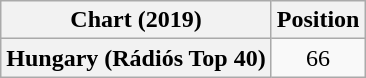<table class="wikitable plainrowheaders" style="text-align:center">
<tr>
<th>Chart (2019)</th>
<th>Position</th>
</tr>
<tr>
<th scope="row">Hungary (Rádiós Top 40)</th>
<td>66</td>
</tr>
</table>
